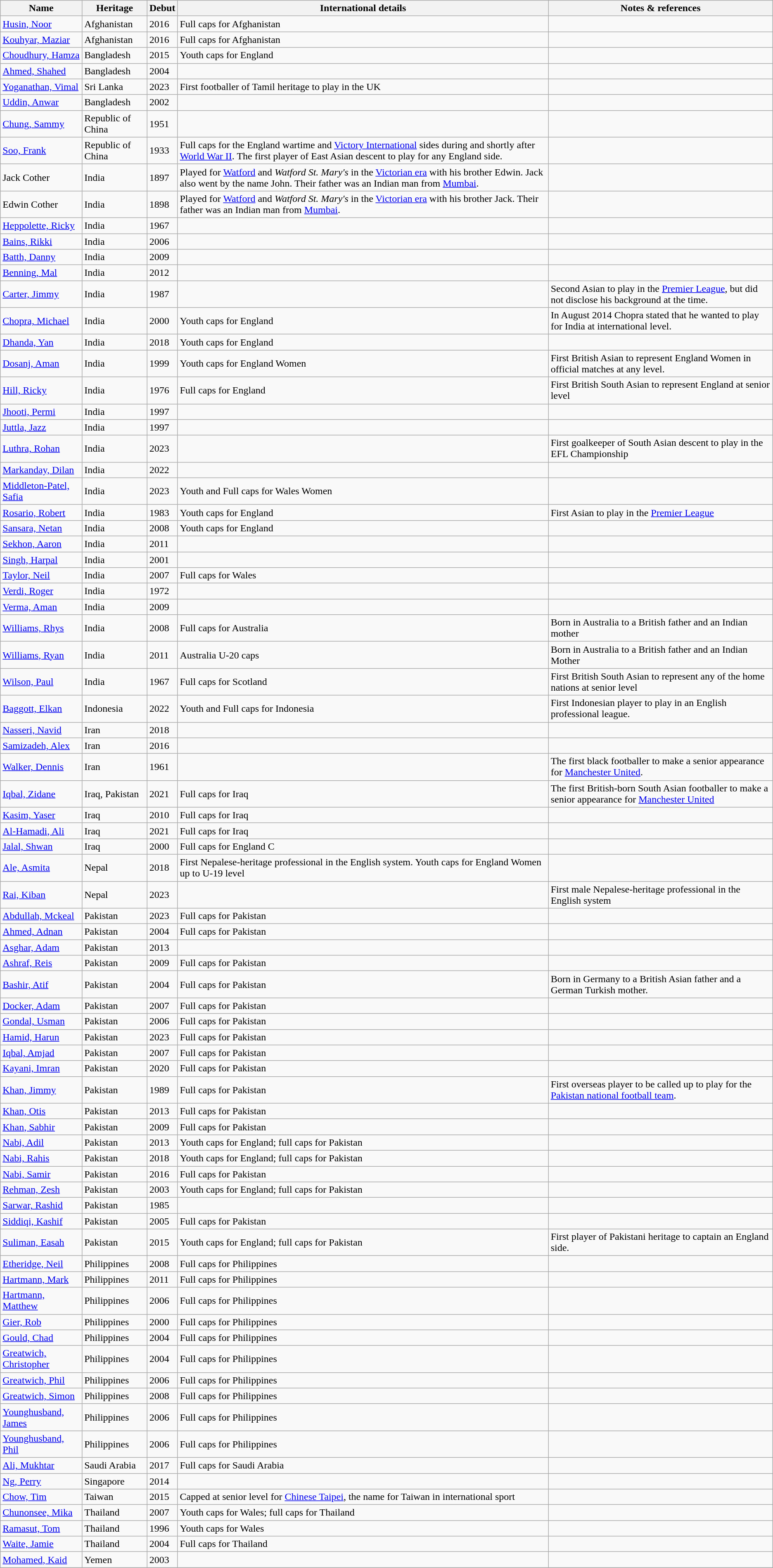<table class="wikitable sortable">
<tr>
<th>Name</th>
<th>Heritage</th>
<th>Debut</th>
<th>International details</th>
<th>Notes & references</th>
</tr>
<tr>
<td><a href='#'>Husin, Noor</a></td>
<td>Afghanistan</td>
<td>2016</td>
<td>Full caps for Afghanistan</td>
<td></td>
</tr>
<tr>
<td><a href='#'>Kouhyar, Maziar</a></td>
<td>Afghanistan</td>
<td>2016</td>
<td>Full caps for Afghanistan</td>
<td></td>
</tr>
<tr>
<td><a href='#'>Choudhury, Hamza</a></td>
<td>Bangladesh</td>
<td>2015</td>
<td>Youth caps for England</td>
<td></td>
</tr>
<tr>
<td><a href='#'>Ahmed, Shahed</a></td>
<td>Bangladesh</td>
<td>2004</td>
<td></td>
<td></td>
</tr>
<tr>
<td><a href='#'>Yoganathan, Vimal</a></td>
<td>Sri Lanka</td>
<td>2023</td>
<td>First footballer of Tamil heritage to play in the UK</td>
<td><ref</ref></td>
</tr>
<tr>
<td><a href='#'>Uddin, Anwar</a></td>
<td>Bangladesh</td>
<td>2002</td>
<td></td>
<td></td>
</tr>
<tr>
<td><a href='#'>Chung, Sammy</a></td>
<td>Republic of China</td>
<td>1951</td>
<td></td>
<td></td>
</tr>
<tr>
<td><a href='#'>Soo, Frank</a></td>
<td>Republic of China</td>
<td>1933</td>
<td>Full caps for the England wartime and <a href='#'>Victory International</a> sides during and shortly after <a href='#'>World War II</a>. The first player of East Asian descent to play for any England side.</td>
<td></td>
</tr>
<tr>
<td>Jack Cother</td>
<td>India</td>
<td>1897</td>
<td>Played for <a href='#'>Watford</a> and <em>Watford St. Mary's</em> in the <a href='#'>Victorian era</a> with his brother Edwin. Jack also went by the name John. Their father was an Indian man from <a href='#'>Mumbai</a>.</td>
<td></td>
</tr>
<tr>
<td>Edwin Cother</td>
<td>India</td>
<td>1898</td>
<td>Played for <a href='#'>Watford</a> and <em>Watford St. Mary's</em> in the <a href='#'>Victorian era</a> with his brother Jack. Their father was an Indian man from <a href='#'>Mumbai</a>.</td>
<td></td>
</tr>
<tr>
<td><a href='#'>Heppolette, Ricky</a></td>
<td>India</td>
<td>1967</td>
<td></td>
<td></td>
</tr>
<tr>
<td><a href='#'>Bains, Rikki</a></td>
<td>India</td>
<td>2006</td>
<td></td>
<td></td>
</tr>
<tr>
<td><a href='#'>Batth, Danny</a></td>
<td>India</td>
<td>2009</td>
<td></td>
<td></td>
</tr>
<tr>
<td><a href='#'>Benning, Mal</a></td>
<td>India</td>
<td>2012</td>
<td></td>
<td></td>
</tr>
<tr>
<td><a href='#'>Carter, Jimmy</a></td>
<td>India</td>
<td>1987</td>
<td></td>
<td>Second Asian to play in the <a href='#'>Premier League</a>, but did not disclose his background at the time.</td>
</tr>
<tr>
<td><a href='#'>Chopra, Michael</a></td>
<td>India</td>
<td>2000</td>
<td>Youth caps for England</td>
<td>In August 2014 Chopra stated that he wanted to play for India at international level.</td>
</tr>
<tr>
<td><a href='#'>Dhanda, Yan</a></td>
<td>India</td>
<td>2018</td>
<td>Youth caps for England</td>
<td></td>
</tr>
<tr>
<td><a href='#'>Dosanj, Aman</a></td>
<td>India</td>
<td>1999</td>
<td>Youth caps for England Women</td>
<td>First British Asian to represent England Women in official matches at any level.</td>
</tr>
<tr>
<td><a href='#'>Hill, Ricky</a></td>
<td>India</td>
<td>1976</td>
<td>Full caps for England</td>
<td>First British South Asian to represent England at senior level</td>
</tr>
<tr>
<td><a href='#'>Jhooti, Permi</a></td>
<td>India</td>
<td>1997</td>
<td></td>
<td></td>
</tr>
<tr>
<td><a href='#'>Juttla, Jazz</a></td>
<td>India</td>
<td>1997</td>
<td></td>
<td></td>
</tr>
<tr>
<td><a href='#'>Luthra, Rohan</a></td>
<td>India</td>
<td>2023</td>
<td></td>
<td>First goalkeeper of South Asian descent to play in the EFL Championship</td>
</tr>
<tr>
<td><a href='#'>Markanday, Dilan</a></td>
<td>India</td>
<td>2022</td>
<td></td>
<td></td>
</tr>
<tr>
<td><a href='#'>Middleton-Patel, Safia</a></td>
<td>India</td>
<td>2023</td>
<td>Youth and Full caps for Wales Women</td>
<td></td>
</tr>
<tr>
<td><a href='#'>Rosario, Robert</a></td>
<td>India</td>
<td>1983</td>
<td>Youth caps for England</td>
<td>First Asian to play in the <a href='#'>Premier League</a></td>
</tr>
<tr>
<td><a href='#'>Sansara, Netan</a></td>
<td>India</td>
<td>2008</td>
<td>Youth caps for England</td>
<td></td>
</tr>
<tr>
<td><a href='#'>Sekhon, Aaron</a></td>
<td>India</td>
<td>2011</td>
<td></td>
<td></td>
</tr>
<tr>
<td><a href='#'>Singh, Harpal</a></td>
<td>India</td>
<td>2001</td>
<td></td>
<td></td>
</tr>
<tr>
<td><a href='#'>Taylor, Neil</a></td>
<td>India</td>
<td>2007</td>
<td>Full caps for Wales</td>
<td></td>
</tr>
<tr>
<td><a href='#'>Verdi, Roger</a></td>
<td>India</td>
<td>1972</td>
<td></td>
<td></td>
</tr>
<tr>
<td><a href='#'>Verma, Aman</a></td>
<td>India</td>
<td>2009</td>
<td></td>
<td></td>
</tr>
<tr>
<td><a href='#'>Williams, Rhys</a></td>
<td>India</td>
<td>2008</td>
<td>Full caps for Australia</td>
<td>Born in Australia to a British father and an Indian mother</td>
</tr>
<tr>
<td><a href='#'>Williams, Ryan</a></td>
<td>India</td>
<td>2011</td>
<td>Australia U-20 caps</td>
<td>Born in Australia to a British father and an Indian Mother</td>
</tr>
<tr>
<td><a href='#'>Wilson, Paul</a></td>
<td>India</td>
<td>1967</td>
<td>Full caps for Scotland</td>
<td>First British South Asian to represent any of the home nations at senior level</td>
</tr>
<tr>
<td><a href='#'>Baggott, Elkan</a></td>
<td>Indonesia</td>
<td>2022</td>
<td>Youth and Full caps for Indonesia</td>
<td>First Indonesian player to play in an English professional league.</td>
</tr>
<tr>
<td><a href='#'>Nasseri, Navid</a></td>
<td>Iran</td>
<td>2018</td>
<td></td>
<td></td>
</tr>
<tr>
<td><a href='#'>Samizadeh, Alex</a></td>
<td>Iran</td>
<td>2016</td>
<td></td>
<td></td>
</tr>
<tr>
<td><a href='#'>Walker, Dennis</a></td>
<td>Iran</td>
<td>1961</td>
<td></td>
<td>The first black footballer to make a senior appearance for <a href='#'>Manchester United</a>.</td>
</tr>
<tr>
<td><a href='#'>Iqbal, Zidane</a></td>
<td>Iraq, Pakistan</td>
<td>2021</td>
<td>Full caps for Iraq</td>
<td>The first British-born South Asian footballer to make a senior appearance for <a href='#'>Manchester United</a></td>
</tr>
<tr>
<td><a href='#'>Kasim, Yaser</a></td>
<td>Iraq</td>
<td>2010</td>
<td>Full caps for Iraq</td>
<td></td>
</tr>
<tr>
<td><a href='#'>Al-Hamadi, Ali</a></td>
<td>Iraq</td>
<td>2021</td>
<td>Full caps for Iraq</td>
<td></td>
</tr>
<tr>
<td><a href='#'>Jalal, Shwan</a></td>
<td>Iraq</td>
<td>2000</td>
<td>Full caps for England C</td>
<td></td>
</tr>
<tr>
<td><a href='#'>Ale, Asmita</a></td>
<td>Nepal</td>
<td>2018</td>
<td>First Nepalese-heritage professional in the English system. Youth caps for England Women up to U-19 level</td>
<td></td>
</tr>
<tr>
<td><a href='#'>Rai, Kiban</a></td>
<td>Nepal</td>
<td>2023</td>
<td></td>
<td>First male Nepalese-heritage professional in the English system</td>
</tr>
<tr>
<td><a href='#'>Abdullah, Mckeal</a></td>
<td>Pakistan</td>
<td>2023</td>
<td>Full caps for Pakistan</td>
<td></td>
</tr>
<tr>
<td><a href='#'>Ahmed, Adnan</a></td>
<td>Pakistan</td>
<td>2004</td>
<td>Full caps for Pakistan</td>
<td></td>
</tr>
<tr>
<td><a href='#'>Asghar, Adam</a></td>
<td>Pakistan</td>
<td>2013</td>
<td></td>
<td></td>
</tr>
<tr>
<td><a href='#'>Ashraf, Reis</a></td>
<td>Pakistan</td>
<td>2009</td>
<td>Full caps for Pakistan</td>
<td></td>
</tr>
<tr>
<td><a href='#'>Bashir, Atif</a></td>
<td>Pakistan</td>
<td>2004</td>
<td>Full caps for Pakistan</td>
<td>Born in Germany to a British Asian father and a German Turkish mother.</td>
</tr>
<tr>
<td><a href='#'>Docker, Adam</a></td>
<td>Pakistan</td>
<td>2007</td>
<td>Full caps for Pakistan</td>
<td></td>
</tr>
<tr>
<td><a href='#'>Gondal, Usman</a></td>
<td>Pakistan</td>
<td>2006</td>
<td>Full caps for Pakistan</td>
<td></td>
</tr>
<tr>
<td><a href='#'>Hamid, Harun</a></td>
<td>Pakistan</td>
<td>2023</td>
<td>Full caps for Pakistan</td>
<td></td>
</tr>
<tr>
<td><a href='#'>Iqbal, Amjad</a></td>
<td>Pakistan</td>
<td>2007</td>
<td>Full caps for Pakistan</td>
<td></td>
</tr>
<tr>
<td><a href='#'>Kayani, Imran</a></td>
<td>Pakistan</td>
<td>2020</td>
<td>Full caps for Pakistan</td>
<td></td>
</tr>
<tr>
<td><a href='#'>Khan, Jimmy</a></td>
<td>Pakistan</td>
<td>1989</td>
<td>Full caps for Pakistan</td>
<td>First overseas player to be called up to play for the <a href='#'>Pakistan national football team</a>.</td>
</tr>
<tr>
<td><a href='#'>Khan, Otis</a></td>
<td>Pakistan</td>
<td>2013</td>
<td>Full caps for Pakistan</td>
<td></td>
</tr>
<tr>
<td><a href='#'>Khan, Sabhir</a></td>
<td>Pakistan</td>
<td>2009</td>
<td>Full caps for Pakistan</td>
<td></td>
</tr>
<tr>
<td><a href='#'>Nabi, Adil</a></td>
<td>Pakistan</td>
<td>2013</td>
<td>Youth caps for England; full caps for Pakistan</td>
<td></td>
</tr>
<tr>
<td><a href='#'>Nabi, Rahis</a></td>
<td>Pakistan</td>
<td>2018</td>
<td>Youth caps for England; full caps for Pakistan</td>
<td></td>
</tr>
<tr>
<td><a href='#'>Nabi, Samir</a></td>
<td>Pakistan</td>
<td>2016</td>
<td>Full caps for Pakistan</td>
<td></td>
</tr>
<tr>
<td><a href='#'>Rehman, Zesh</a></td>
<td>Pakistan</td>
<td>2003</td>
<td>Youth caps for England; full caps for Pakistan</td>
<td></td>
</tr>
<tr>
<td><a href='#'>Sarwar, Rashid</a></td>
<td>Pakistan</td>
<td>1985</td>
<td></td>
<td></td>
</tr>
<tr>
<td><a href='#'>Siddiqi, Kashif</a></td>
<td>Pakistan</td>
<td>2005</td>
<td>Full caps for Pakistan</td>
<td></td>
</tr>
<tr>
<td><a href='#'>Suliman, Easah</a></td>
<td>Pakistan</td>
<td>2015</td>
<td>Youth caps for England; full caps for Pakistan</td>
<td>First player of Pakistani heritage to captain an England side.</td>
</tr>
<tr>
<td><a href='#'>Etheridge, Neil</a></td>
<td>Philippines</td>
<td>2008</td>
<td>Full caps for Philippines</td>
<td></td>
</tr>
<tr>
<td><a href='#'>Hartmann, Mark</a></td>
<td>Philippines</td>
<td>2011</td>
<td>Full caps for Philippines</td>
<td></td>
</tr>
<tr>
<td><a href='#'>Hartmann, Matthew</a></td>
<td>Philippines</td>
<td>2006</td>
<td>Full caps for Philippines</td>
<td></td>
</tr>
<tr>
<td><a href='#'>Gier, Rob</a></td>
<td>Philippines</td>
<td>2000</td>
<td>Full caps for Philippines</td>
<td></td>
</tr>
<tr>
<td><a href='#'>Gould, Chad</a></td>
<td>Philippines</td>
<td>2004</td>
<td>Full caps for Philippines</td>
<td></td>
</tr>
<tr>
<td><a href='#'>Greatwich, Christopher</a></td>
<td>Philippines</td>
<td>2004</td>
<td>Full caps for Philippines</td>
<td></td>
</tr>
<tr>
<td><a href='#'>Greatwich, Phil</a></td>
<td>Philippines</td>
<td>2006</td>
<td>Full caps for Philippines</td>
<td></td>
</tr>
<tr>
<td><a href='#'>Greatwich, Simon</a></td>
<td>Philippines</td>
<td>2008</td>
<td>Full caps for Philippines</td>
<td></td>
</tr>
<tr>
<td><a href='#'>Younghusband, James</a></td>
<td>Philippines</td>
<td>2006</td>
<td>Full caps for Philippines</td>
<td></td>
</tr>
<tr>
<td><a href='#'>Younghusband, Phil</a></td>
<td>Philippines</td>
<td>2006</td>
<td>Full caps for Philippines</td>
<td></td>
</tr>
<tr>
<td><a href='#'>Ali, Mukhtar</a></td>
<td>Saudi Arabia</td>
<td>2017</td>
<td>Full caps for Saudi Arabia</td>
<td></td>
</tr>
<tr>
<td><a href='#'>Ng, Perry</a></td>
<td>Singapore</td>
<td>2014</td>
<td></td>
<td></td>
</tr>
<tr>
<td><a href='#'>Chow, Tim</a></td>
<td>Taiwan</td>
<td>2015</td>
<td>Capped at senior level for <a href='#'>Chinese Taipei</a>, the name for Taiwan in international sport</td>
<td></td>
</tr>
<tr>
<td><a href='#'>Chunonsee, Mika</a></td>
<td>Thailand</td>
<td>2007</td>
<td>Youth caps for Wales; full caps for Thailand</td>
<td></td>
</tr>
<tr>
<td><a href='#'>Ramasut, Tom</a></td>
<td>Thailand</td>
<td>1996</td>
<td>Youth caps for Wales</td>
<td></td>
</tr>
<tr>
<td><a href='#'>Waite, Jamie</a></td>
<td>Thailand</td>
<td>2004</td>
<td>Full caps for Thailand</td>
<td></td>
</tr>
<tr>
<td><a href='#'>Mohamed, Kaid</a></td>
<td>Yemen</td>
<td>2003</td>
<td></td>
<td></td>
</tr>
<tr>
</tr>
</table>
